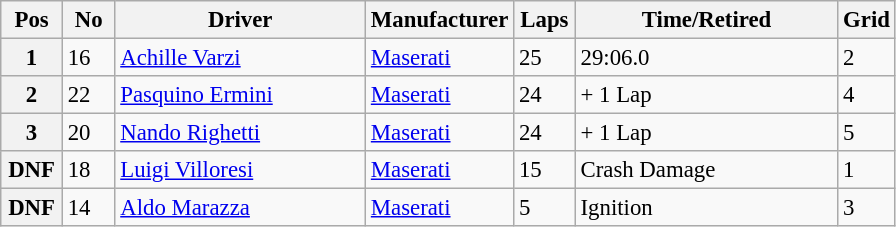<table class="wikitable" style="font-size: 95%;">
<tr>
<th style="width:34px;">Pos</th>
<th style="width:28px;">No</th>
<th style="width:160px;">Driver</th>
<th style="width:80px;">Manufacturer</th>
<th style="width:34px;">Laps</th>
<th style="width:168px;">Time/Retired</th>
<th style="width:28px;">Grid</th>
</tr>
<tr>
<th>1</th>
<td>16</td>
<td> <a href='#'>Achille Varzi</a></td>
<td><a href='#'>Maserati</a></td>
<td>25</td>
<td>29:06.0</td>
<td>2</td>
</tr>
<tr>
<th>2</th>
<td>22</td>
<td> <a href='#'>Pasquino Ermini</a></td>
<td><a href='#'>Maserati</a></td>
<td>24</td>
<td>+ 1 Lap</td>
<td>4</td>
</tr>
<tr>
<th>3</th>
<td>20</td>
<td> <a href='#'>Nando Righetti</a></td>
<td><a href='#'>Maserati</a></td>
<td>24</td>
<td>+ 1 Lap</td>
<td>5</td>
</tr>
<tr>
<th>DNF</th>
<td>18</td>
<td> <a href='#'>Luigi Villoresi</a></td>
<td><a href='#'>Maserati</a></td>
<td>15</td>
<td>Crash Damage</td>
<td>1</td>
</tr>
<tr>
<th>DNF</th>
<td>14</td>
<td> <a href='#'>Aldo Marazza</a></td>
<td><a href='#'>Maserati</a></td>
<td>5</td>
<td>Ignition</td>
<td>3</td>
</tr>
</table>
